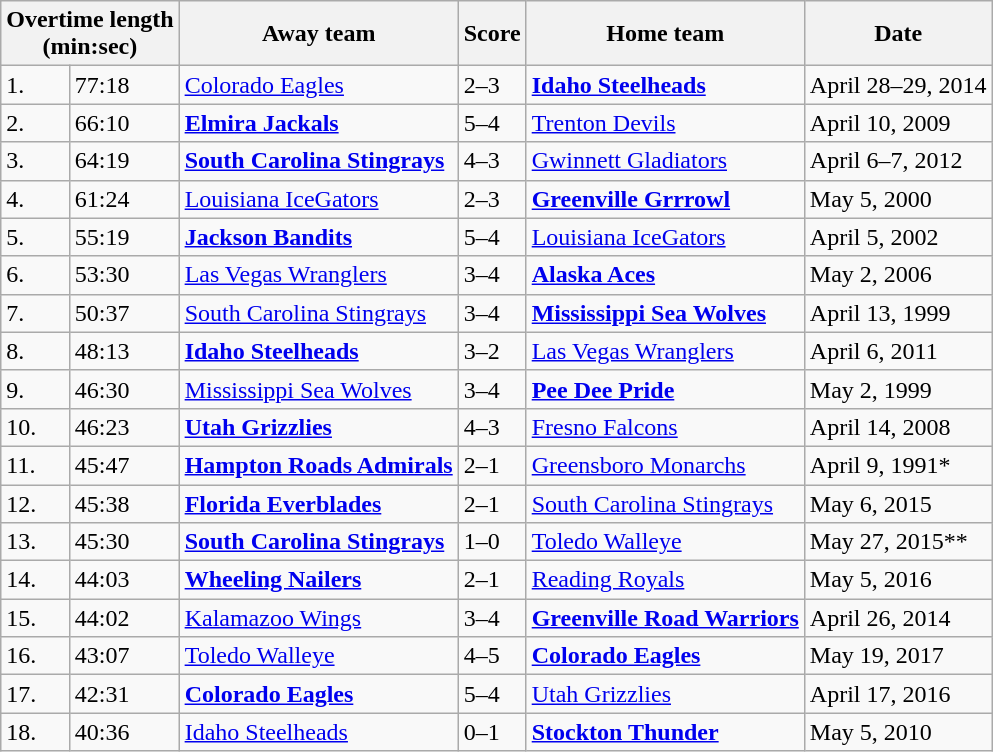<table class="wikitable">
<tr>
<th colspan="2">Overtime length<br>(min:sec)</th>
<th>Away team</th>
<th>Score</th>
<th>Home team</th>
<th>Date</th>
</tr>
<tr>
<td>1.</td>
<td>77:18</td>
<td><a href='#'>Colorado Eagles</a></td>
<td>2–3</td>
<td><strong><a href='#'>Idaho Steelheads</a></strong></td>
<td>April 28–29, 2014</td>
</tr>
<tr>
<td>2.</td>
<td>66:10</td>
<td><strong><a href='#'>Elmira Jackals</a></strong></td>
<td>5–4</td>
<td><a href='#'>Trenton Devils</a></td>
<td>April 10, 2009</td>
</tr>
<tr>
<td>3.</td>
<td>64:19</td>
<td><strong><a href='#'>South Carolina Stingrays</a></strong></td>
<td>4–3</td>
<td><a href='#'>Gwinnett Gladiators</a></td>
<td>April 6–7, 2012</td>
</tr>
<tr>
<td>4.</td>
<td>61:24</td>
<td><a href='#'>Louisiana IceGators</a></td>
<td>2–3</td>
<td><strong><a href='#'>Greenville Grrrowl</a></strong></td>
<td>May 5, 2000</td>
</tr>
<tr>
<td>5.</td>
<td>55:19</td>
<td><strong><a href='#'>Jackson Bandits</a></strong></td>
<td>5–4</td>
<td><a href='#'>Louisiana IceGators</a></td>
<td>April 5, 2002</td>
</tr>
<tr>
<td>6.</td>
<td>53:30</td>
<td><a href='#'>Las Vegas Wranglers</a></td>
<td>3–4</td>
<td><strong><a href='#'>Alaska Aces</a></strong></td>
<td>May 2, 2006</td>
</tr>
<tr>
<td>7.</td>
<td>50:37</td>
<td><a href='#'>South Carolina Stingrays</a></td>
<td>3–4</td>
<td><strong><a href='#'>Mississippi Sea Wolves</a></strong></td>
<td>April 13, 1999</td>
</tr>
<tr>
<td>8.</td>
<td>48:13</td>
<td><strong><a href='#'>Idaho Steelheads</a></strong></td>
<td>3–2</td>
<td><a href='#'>Las Vegas Wranglers</a></td>
<td>April 6, 2011</td>
</tr>
<tr>
<td>9.</td>
<td>46:30</td>
<td><a href='#'>Mississippi Sea Wolves</a></td>
<td>3–4</td>
<td><strong><a href='#'>Pee Dee Pride</a></strong></td>
<td>May 2, 1999</td>
</tr>
<tr>
<td>10.</td>
<td>46:23</td>
<td><strong><a href='#'>Utah Grizzlies</a></strong></td>
<td>4–3</td>
<td><a href='#'>Fresno Falcons</a></td>
<td>April 14, 2008</td>
</tr>
<tr>
<td>11.</td>
<td>45:47</td>
<td><strong><a href='#'>Hampton Roads Admirals</a></strong></td>
<td>2–1</td>
<td><a href='#'>Greensboro Monarchs</a></td>
<td>April 9, 1991*</td>
</tr>
<tr>
<td>12.</td>
<td>45:38</td>
<td><strong><a href='#'>Florida Everblades</a></strong></td>
<td>2–1</td>
<td><a href='#'>South Carolina Stingrays</a></td>
<td>May 6, 2015</td>
</tr>
<tr>
<td>13.</td>
<td>45:30</td>
<td><strong><a href='#'>South Carolina Stingrays</a></strong></td>
<td>1–0</td>
<td><a href='#'>Toledo Walleye</a></td>
<td>May 27, 2015**</td>
</tr>
<tr>
<td>14.</td>
<td>44:03</td>
<td><strong><a href='#'>Wheeling Nailers</a></strong></td>
<td>2–1</td>
<td><a href='#'>Reading Royals</a></td>
<td>May 5, 2016</td>
</tr>
<tr>
<td>15.</td>
<td>44:02</td>
<td><a href='#'>Kalamazoo Wings</a></td>
<td>3–4</td>
<td><strong><a href='#'>Greenville Road Warriors</a></strong></td>
<td>April 26, 2014</td>
</tr>
<tr>
<td>16.</td>
<td>43:07</td>
<td><a href='#'>Toledo Walleye</a></td>
<td>4–5</td>
<td><strong><a href='#'>Colorado Eagles</a></strong></td>
<td>May 19, 2017</td>
</tr>
<tr>
<td>17.</td>
<td>42:31</td>
<td><strong><a href='#'>Colorado Eagles</a></strong></td>
<td>5–4</td>
<td><a href='#'>Utah Grizzlies</a></td>
<td>April 17, 2016</td>
</tr>
<tr>
<td>18.</td>
<td>40:36</td>
<td><a href='#'>Idaho Steelheads</a></td>
<td>0–1</td>
<td><strong><a href='#'>Stockton Thunder</a></strong></td>
<td>May 5, 2010</td>
</tr>
</table>
